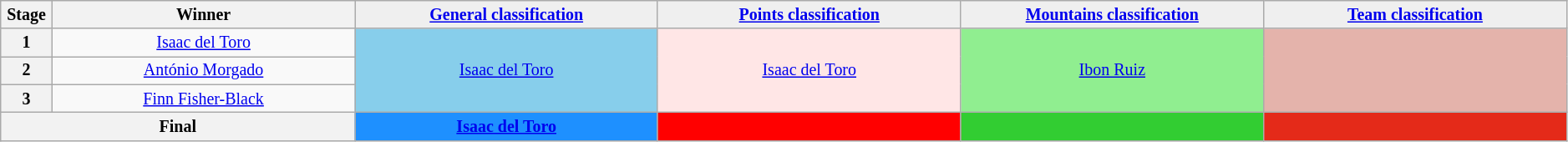<table class="wikitable" style="text-align: center; font-size:smaller;">
<tr>
<th style="width:1%;">Stage</th>
<th style="width:15%;">Winner</th>
<th style="background:#efefef; width:15%;"><a href='#'>General classification</a><br></th>
<th style="background:#efefef; width:15%;"><a href='#'>Points classification</a><br></th>
<th style="background:#efefef; width:15%;"><a href='#'>Mountains classification</a><br></th>
<th style="background:#efefef; width:15%;"><a href='#'>Team classification</a><br></th>
</tr>
<tr>
<th>1</th>
<td><a href='#'>Isaac del Toro</a></td>
<td style="background:skyblue;" rowspan="3"><a href='#'>Isaac del Toro</a></td>
<td style="background:#FFE6E6;" rowspan="3"><a href='#'>Isaac del Toro</a></td>
<td style="background:lightgreen;" rowspan="3"><a href='#'>Ibon Ruiz</a></td>
<td style="background:#E4B3AB;" rowspan="3"></td>
</tr>
<tr>
<th>2</th>
<td><a href='#'>António Morgado</a></td>
</tr>
<tr>
<th>3</th>
<td><a href='#'>Finn Fisher-Black</a></td>
</tr>
<tr>
<th colspan="2">Final</th>
<th style="background:dodgerblue;"><a href='#'>Isaac del Toro</a></th>
<th style="background:red;"></th>
<th style="background:limegreen;"></th>
<th style="background:#E42A19;"></th>
</tr>
</table>
